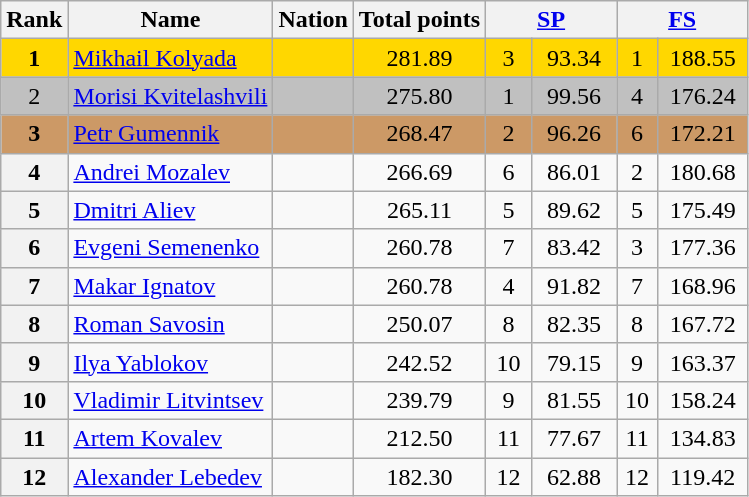<table class="wikitable sortable">
<tr>
<th>Rank</th>
<th>Name</th>
<th>Nation</th>
<th>Total points</th>
<th colspan="2" width="80px"><a href='#'>SP</a></th>
<th colspan="2" width="80px"><a href='#'>FS</a></th>
</tr>
<tr bgcolor="gold">
<td align="center"><strong>1</strong></td>
<td><a href='#'>Mikhail Kolyada</a></td>
<td></td>
<td align="center">281.89</td>
<td align="center">3</td>
<td align="center">93.34</td>
<td align="center">1</td>
<td align="center">188.55</td>
</tr>
<tr bgcolor="silver">
<td align="center">2</td>
<td><a href='#'>Morisi Kvitelashvili</a></td>
<td></td>
<td align="center">275.80</td>
<td align="center">1</td>
<td align="center">99.56</td>
<td align="center">4</td>
<td align="center">176.24</td>
</tr>
<tr bgcolor="cc9966">
<td align="center"><strong>3</strong></td>
<td><a href='#'>Petr Gumennik</a></td>
<td></td>
<td align="center">268.47</td>
<td align="center">2</td>
<td align="center">96.26</td>
<td align="center">6</td>
<td align="center">172.21</td>
</tr>
<tr>
<th>4</th>
<td><a href='#'>Andrei Mozalev</a></td>
<td></td>
<td align="center">266.69</td>
<td align="center">6</td>
<td align="center">86.01</td>
<td align="center">2</td>
<td align="center">180.68</td>
</tr>
<tr>
<th>5</th>
<td><a href='#'>Dmitri Aliev</a></td>
<td></td>
<td align="center">265.11</td>
<td align="center">5</td>
<td align="center">89.62</td>
<td align="center">5</td>
<td align="center">175.49</td>
</tr>
<tr>
<th>6</th>
<td><a href='#'>Evgeni Semenenko</a></td>
<td></td>
<td align="center">260.78</td>
<td align="center">7</td>
<td align="center">83.42</td>
<td align="center">3</td>
<td align="center">177.36</td>
</tr>
<tr>
<th>7</th>
<td><a href='#'>Makar Ignatov</a></td>
<td></td>
<td align="center">260.78</td>
<td align="center">4</td>
<td align="center">91.82</td>
<td align="center">7</td>
<td align="center">168.96</td>
</tr>
<tr>
<th>8</th>
<td><a href='#'>Roman Savosin</a></td>
<td></td>
<td align="center">250.07</td>
<td align="center">8</td>
<td align="center">82.35</td>
<td align="center">8</td>
<td align="center">167.72</td>
</tr>
<tr>
<th>9</th>
<td><a href='#'>Ilya Yablokov</a></td>
<td></td>
<td align="center">242.52</td>
<td align="center">10</td>
<td align="center">79.15</td>
<td align="center">9</td>
<td align="center">163.37</td>
</tr>
<tr>
<th>10</th>
<td><a href='#'>Vladimir Litvintsev</a></td>
<td></td>
<td align="center">239.79</td>
<td align="center">9</td>
<td align="center">81.55</td>
<td align="center">10</td>
<td align="center">158.24</td>
</tr>
<tr>
<th>11</th>
<td><a href='#'>Artem Kovalev</a></td>
<td></td>
<td align="center">212.50</td>
<td align="center">11</td>
<td align="center">77.67</td>
<td align="center">11</td>
<td align="center">134.83</td>
</tr>
<tr>
<th>12</th>
<td><a href='#'>Alexander Lebedev</a></td>
<td></td>
<td align="center">182.30</td>
<td align="center">12</td>
<td align="center">62.88</td>
<td align="center">12</td>
<td align="center">119.42</td>
</tr>
</table>
